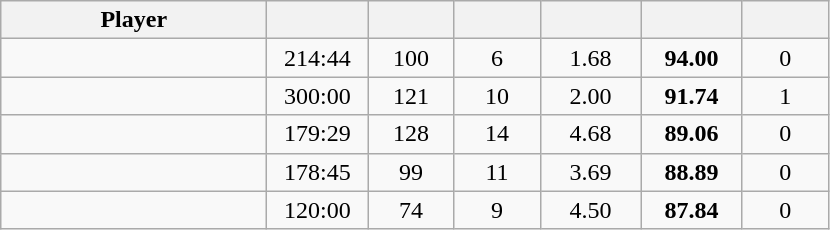<table class="wikitable sortable" style="text-align:center;">
<tr>
<th width="170px">Player</th>
<th width="60px"></th>
<th width="50px"></th>
<th width="50px"></th>
<th width="60px"></th>
<th width="60px"></th>
<th width="50px"></th>
</tr>
<tr>
<td align="left"> </td>
<td>214:44</td>
<td>100</td>
<td>6</td>
<td>1.68</td>
<td><strong>94.00</strong></td>
<td>0</td>
</tr>
<tr>
<td align="left"> </td>
<td>300:00</td>
<td>121</td>
<td>10</td>
<td>2.00</td>
<td><strong>91.74</strong></td>
<td>1</td>
</tr>
<tr>
<td align="left"> </td>
<td>179:29</td>
<td>128</td>
<td>14</td>
<td>4.68</td>
<td><strong>89.06</strong></td>
<td>0</td>
</tr>
<tr>
<td align="left"> </td>
<td>178:45</td>
<td>99</td>
<td>11</td>
<td>3.69</td>
<td><strong>88.89</strong></td>
<td>0</td>
</tr>
<tr>
<td align="left"> </td>
<td>120:00</td>
<td>74</td>
<td>9</td>
<td>4.50</td>
<td><strong>87.84</strong></td>
<td>0</td>
</tr>
</table>
